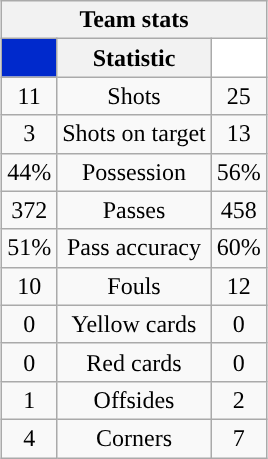<table class="wikitable" style="margin-left: auto; margin-right: auto; border: none; text-align:center;">
<tr>
<th colspan=3>Team stats</th>
</tr>
<tr>
<th style="background: #0029CC; color: #FFFFFF;"> <a href='#'></a></th>
<th>Statistic</th>
<th style="background: #FFFFFF; color: #CE1126;"> <a href='#'></a></th>
</tr>
<tr>
<td>11</td>
<td>Shots</td>
<td>25</td>
</tr>
<tr>
<td>3</td>
<td>Shots on target</td>
<td>13</td>
</tr>
<tr>
<td>44%</td>
<td>Possession</td>
<td>56%</td>
</tr>
<tr>
<td>372</td>
<td>Passes</td>
<td>458</td>
</tr>
<tr>
<td>51%</td>
<td>Pass accuracy</td>
<td>60%</td>
</tr>
<tr>
<td>10</td>
<td>Fouls</td>
<td>12</td>
</tr>
<tr>
<td>0</td>
<td>Yellow cards</td>
<td>0</td>
</tr>
<tr>
<td>0</td>
<td>Red cards</td>
<td>0</td>
</tr>
<tr>
<td>1</td>
<td>Offsides</td>
<td>2</td>
</tr>
<tr>
<td>4</td>
<td>Corners</td>
<td>7</td>
</tr>
</table>
